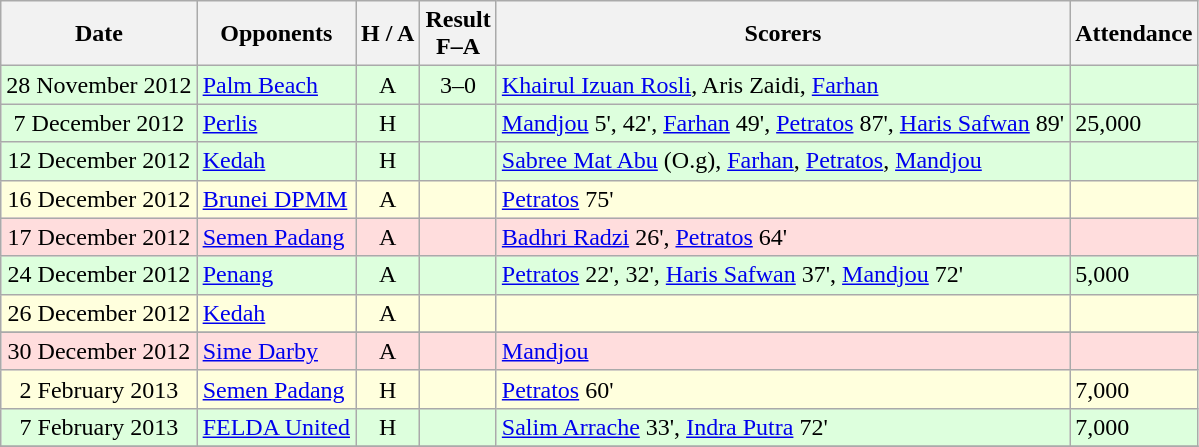<table class="wikitable" style="text-align:center">
<tr>
<th>Date</th>
<th>Opponents</th>
<th>H / A</th>
<th>Result<br>F–A</th>
<th>Scorers</th>
<th>Attendance</th>
</tr>
<tr bgcolor="#ddffdd">
<td>28 November 2012</td>
<td align="left"> <a href='#'>Palm Beach</a></td>
<td>A</td>
<td>3–0</td>
<td align="left"><a href='#'>Khairul Izuan Rosli</a>, Aris Zaidi, <a href='#'>Farhan</a></td>
<td></td>
</tr>
<tr bgcolor="#ddffdd">
<td>7 December 2012</td>
<td align="left">  <a href='#'>Perlis</a></td>
<td>H</td>
<td></td>
<td align="left"><a href='#'>Mandjou</a> 5', 42', <a href='#'>Farhan</a> 49', <a href='#'>Petratos</a> 87', <a href='#'>Haris Safwan</a> 89'</td>
<td align="left">25,000</td>
</tr>
<tr bgcolor="#ddffdd">
<td>12 December 2012</td>
<td align="left">  <a href='#'>Kedah</a></td>
<td>H</td>
<td></td>
<td align="left"><a href='#'>Sabree Mat Abu</a> (O.g), <a href='#'>Farhan</a>, <a href='#'>Petratos</a>, <a href='#'>Mandjou</a></td>
<td></td>
</tr>
<tr bgcolor="#ffffdd">
<td>16 December 2012</td>
<td align="left"> <a href='#'>Brunei DPMM</a></td>
<td>A</td>
<td></td>
<td align="left"><a href='#'>Petratos</a> 75'</td>
<td></td>
</tr>
<tr bgcolor="#ffdddd">
<td>17 December 2012</td>
<td align="left"> <a href='#'>Semen Padang</a></td>
<td>A</td>
<td></td>
<td align="left"><a href='#'>Badhri Radzi</a> 26', <a href='#'>Petratos</a> 64'</td>
<td></td>
</tr>
<tr bgcolor="#ddffdd">
<td>24 December 2012</td>
<td align="left">  <a href='#'>Penang</a></td>
<td>A</td>
<td></td>
<td align="left"><a href='#'>Petratos</a> 22', 32', <a href='#'>Haris Safwan</a> 37', <a href='#'>Mandjou</a> 72'</td>
<td align="left">5,000</td>
</tr>
<tr bgcolor="#ffffdd">
<td>26 December 2012</td>
<td align="left">  <a href='#'>Kedah</a></td>
<td>A</td>
<td></td>
<td></td>
<td></td>
</tr>
<tr>
</tr>
<tr bgcolor="#ffdddd">
<td>30 December 2012</td>
<td align="left"> <a href='#'>Sime Darby</a></td>
<td>A</td>
<td></td>
<td align="left"><a href='#'>Mandjou</a></td>
<td></td>
</tr>
<tr bgcolor="#ffffdd">
<td>2 February 2013</td>
<td align="left"> <a href='#'>Semen Padang</a></td>
<td>H</td>
<td></td>
<td align="left"><a href='#'>Petratos</a> 60'</td>
<td align="left">7,000</td>
</tr>
<tr bgcolor="#ddffdd">
<td>7 February 2013</td>
<td align="left"> <a href='#'>FELDA United</a></td>
<td>H</td>
<td></td>
<td align="left"><a href='#'>Salim Arrache</a> 33', <a href='#'>Indra Putra</a> 72'</td>
<td align="left">7,000</td>
</tr>
<tr>
</tr>
</table>
